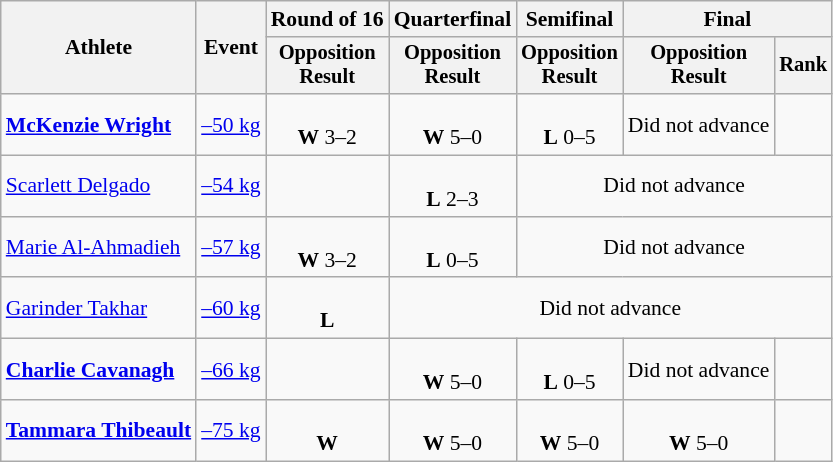<table class=wikitable style=font-size:90%;text-align:center>
<tr>
<th rowspan=2>Athlete</th>
<th rowspan=2>Event</th>
<th>Round of 16</th>
<th>Quarterfinal</th>
<th>Semifinal</th>
<th colspan=2>Final</th>
</tr>
<tr style=font-size:95%>
<th>Opposition<br>Result</th>
<th>Opposition<br>Result</th>
<th>Opposition<br>Result</th>
<th>Opposition<br>Result</th>
<th>Rank</th>
</tr>
<tr align=center>
<td align=left><strong><a href='#'>McKenzie Wright</a></strong></td>
<td align=left><a href='#'>–50 kg</a></td>
<td><br><strong>W</strong> 3–2</td>
<td><br><strong>W</strong> 5–0</td>
<td><br><strong>L</strong> 0–5</td>
<td>Did not advance</td>
<td></td>
</tr>
<tr align=center>
<td align=left><a href='#'>Scarlett Delgado</a></td>
<td align=left><a href='#'>–54 kg</a></td>
<td></td>
<td><br><strong>L</strong> 2–3</td>
<td colspan=3>Did not advance</td>
</tr>
<tr align=center>
<td align=left><a href='#'>Marie Al-Ahmadieh</a></td>
<td align=left><a href='#'>–57 kg</a></td>
<td><br><strong>W</strong> 3–2</td>
<td><br><strong>L</strong> 0–5</td>
<td colspan=3>Did not advance</td>
</tr>
<tr align=center>
<td align=left><a href='#'>Garinder Takhar</a></td>
<td align=left><a href='#'>–60 kg</a></td>
<td><br><strong>L</strong> </td>
<td colspan=4>Did not advance</td>
</tr>
<tr align=center>
<td align=left><strong><a href='#'>Charlie Cavanagh</a></strong></td>
<td align=left><a href='#'>–66 kg</a></td>
<td></td>
<td><br><strong>W</strong> 5–0</td>
<td><br><strong>L</strong> 0–5</td>
<td>Did not advance</td>
<td></td>
</tr>
<tr align=center>
<td align=left><strong><a href='#'>Tammara Thibeault</a></strong></td>
<td align=left><a href='#'>–75 kg</a></td>
<td><br><strong>W</strong> </td>
<td><br><strong>W</strong> 5–0</td>
<td><br><strong>W</strong> 5–0</td>
<td><br><strong>W</strong> 5–0</td>
<td></td>
</tr>
</table>
